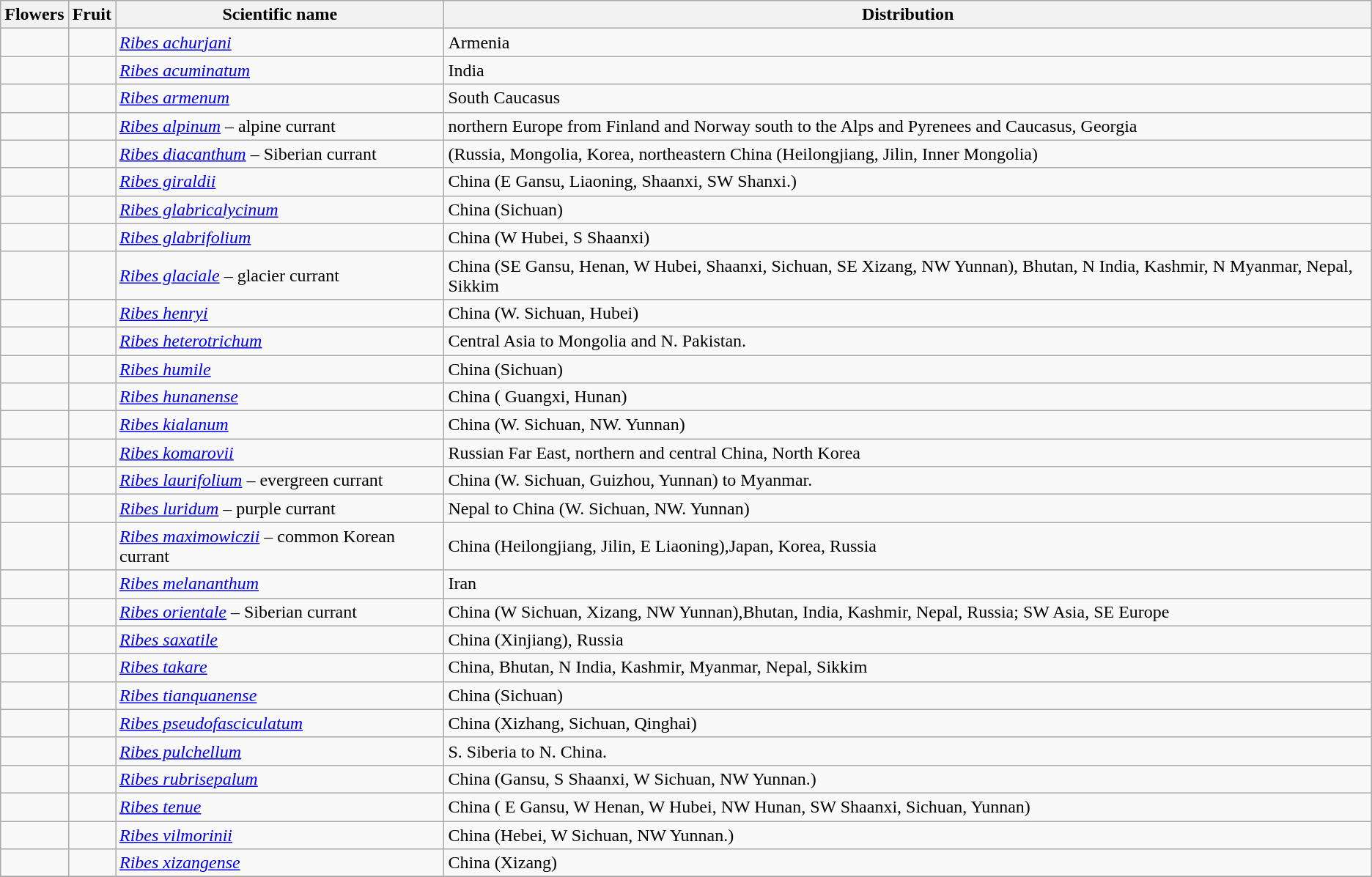<table class="wikitable">
<tr>
<th>Flowers</th>
<th>Fruit</th>
<th>Scientific name</th>
<th>Distribution</th>
</tr>
<tr>
<td></td>
<td></td>
<td><em><a href='#'>Ribes achurjani</a></em> </td>
<td>Armenia</td>
</tr>
<tr>
<td></td>
<td></td>
<td><em><a href='#'>Ribes acuminatum</a></em> </td>
<td>India</td>
</tr>
<tr>
<td></td>
<td></td>
<td><em><a href='#'>Ribes armenum</a></em> </td>
<td>South Caucasus</td>
</tr>
<tr>
<td></td>
<td></td>
<td><em><a href='#'>Ribes alpinum</a></em>  – alpine currant</td>
<td>northern Europe from Finland and Norway south to the Alps and Pyrenees and Caucasus, Georgia</td>
</tr>
<tr>
<td></td>
<td></td>
<td><em><a href='#'>Ribes diacanthum</a></em>  – Siberian currant</td>
<td>(Russia, Mongolia, Korea, northeastern China (Heilongjiang, Jilin, Inner Mongolia)</td>
</tr>
<tr>
<td></td>
<td></td>
<td><em><a href='#'>Ribes giraldii</a></em> </td>
<td>China (E Gansu, Liaoning, Shaanxi, SW Shanxi.)</td>
</tr>
<tr>
<td></td>
<td></td>
<td><em><a href='#'>Ribes glabricalycinum</a></em> </td>
<td>China (Sichuan)</td>
</tr>
<tr>
<td></td>
<td></td>
<td><em><a href='#'>Ribes glabrifolium</a></em> </td>
<td>China (W Hubei, S Shaanxi)</td>
</tr>
<tr>
<td></td>
<td></td>
<td><em><a href='#'>Ribes glaciale</a></em>  – glacier currant</td>
<td>China (SE Gansu, Henan, W Hubei, Shaanxi, Sichuan, SE Xizang, NW Yunnan), Bhutan, N India, Kashmir, N Myanmar, Nepal, Sikkim</td>
</tr>
<tr>
<td></td>
<td></td>
<td><em><a href='#'>Ribes henryi</a></em> </td>
<td>China (W. Sichuan, Hubei)</td>
</tr>
<tr>
<td></td>
<td></td>
<td><em><a href='#'>Ribes heterotrichum</a></em> </td>
<td>Central Asia to Mongolia and N. Pakistan.</td>
</tr>
<tr>
<td></td>
<td></td>
<td><em><a href='#'>Ribes humile</a></em> </td>
<td>China (Sichuan)</td>
</tr>
<tr>
<td></td>
<td></td>
<td><em><a href='#'>Ribes hunanense</a></em> </td>
<td>China ( Guangxi, Hunan)</td>
</tr>
<tr>
<td></td>
<td></td>
<td><em><a href='#'>Ribes kialanum</a></em> </td>
<td>China (W. Sichuan, NW. Yunnan)</td>
</tr>
<tr>
<td></td>
<td></td>
<td><em><a href='#'>Ribes komarovii</a></em> </td>
<td>Russian Far East, northern and central China, North Korea</td>
</tr>
<tr>
<td></td>
<td></td>
<td><em><a href='#'>Ribes laurifolium</a></em>  – evergreen currant</td>
<td>China (W. Sichuan, Guizhou, Yunnan) to Myanmar.</td>
</tr>
<tr>
<td></td>
<td></td>
<td><em><a href='#'>Ribes luridum</a></em>  – purple currant</td>
<td>Nepal to China (W. Sichuan, NW. Yunnan)</td>
</tr>
<tr>
<td></td>
<td></td>
<td><em><a href='#'>Ribes maximowiczii</a></em>  – common Korean currant</td>
<td>China (Heilongjiang, Jilin, E Liaoning),Japan, Korea, Russia</td>
</tr>
<tr>
<td></td>
<td></td>
<td><em><a href='#'>Ribes melananthum</a></em> </td>
<td>Iran</td>
</tr>
<tr>
<td></td>
<td></td>
<td><em><a href='#'>Ribes orientale</a></em>  – Siberian currant</td>
<td>China (W Sichuan, Xizang, NW Yunnan),Bhutan, India, Kashmir, Nepal, Russia; SW Asia, SE Europe</td>
</tr>
<tr>
<td></td>
<td></td>
<td><em><a href='#'>Ribes saxatile</a></em> </td>
<td>China (Xinjiang), Russia</td>
</tr>
<tr>
<td></td>
<td></td>
<td><em><a href='#'>Ribes takare</a></em> </td>
<td>China, Bhutan, N India, Kashmir, Myanmar, Nepal, Sikkim</td>
</tr>
<tr>
<td></td>
<td></td>
<td><em><a href='#'>Ribes tianquanense</a></em> </td>
<td>China (Sichuan)</td>
</tr>
<tr>
<td></td>
<td></td>
<td><em><a href='#'>Ribes pseudofasciculatum</a></em> </td>
<td>China (Xizhang, Sichuan, Qinghai)</td>
</tr>
<tr>
<td></td>
<td></td>
<td><em><a href='#'>Ribes pulchellum</a></em> </td>
<td>S. Siberia to N. China.</td>
</tr>
<tr>
<td></td>
<td></td>
<td><em><a href='#'>Ribes rubrisepalum</a></em> </td>
<td>China (Gansu, S Shaanxi, W Sichuan, NW Yunnan.)</td>
</tr>
<tr>
<td></td>
<td></td>
<td><em><a href='#'>Ribes tenue</a></em> </td>
<td>China ( E Gansu, W Henan, W Hubei, NW Hunan, SW Shaanxi, Sichuan, Yunnan)</td>
</tr>
<tr>
<td></td>
<td></td>
<td><em><a href='#'>Ribes vilmorinii</a></em> </td>
<td>China (Hebei, W Sichuan, NW Yunnan.)</td>
</tr>
<tr>
<td></td>
<td></td>
<td><em><a href='#'>Ribes xizangense</a></em> </td>
<td>China (Xizang)</td>
</tr>
<tr>
</tr>
</table>
